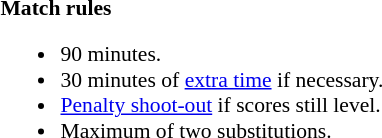<table style="width:100%; font-size:90%;">
<tr>
<td><br><strong>Match rules</strong><ul><li>90 minutes.</li><li>30 minutes of <a href='#'>extra time</a> if necessary.</li><li><a href='#'>Penalty shoot-out</a> if scores still level.</li><li>Maximum of two substitutions.</li></ul></td>
</tr>
</table>
